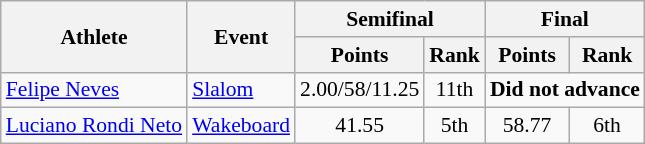<table class=wikitable style="font-size:90%">
<tr>
<th rowspan=2>Athlete</th>
<th rowspan=2>Event</th>
<th colspan=2>Semifinal</th>
<th colspan=2>Final</th>
</tr>
<tr>
<th>Points</th>
<th>Rank</th>
<th>Points</th>
<th>Rank</th>
</tr>
<tr>
<td><a href='#'>Felipe Neves</a></td>
<td><a href='#'>Slalom</a></td>
<td align=center>2.00/58/11.25</td>
<td align=center>11th</td>
<td align="center" colspan="3"><strong>Did not advance</strong></td>
</tr>
<tr>
<td><a href='#'>Luciano Rondi Neto</a></td>
<td><a href='#'>Wakeboard</a></td>
<td align=center>41.55</td>
<td align=center>5th</td>
<td align=center>58.77</td>
<td align=center>6th</td>
</tr>
</table>
